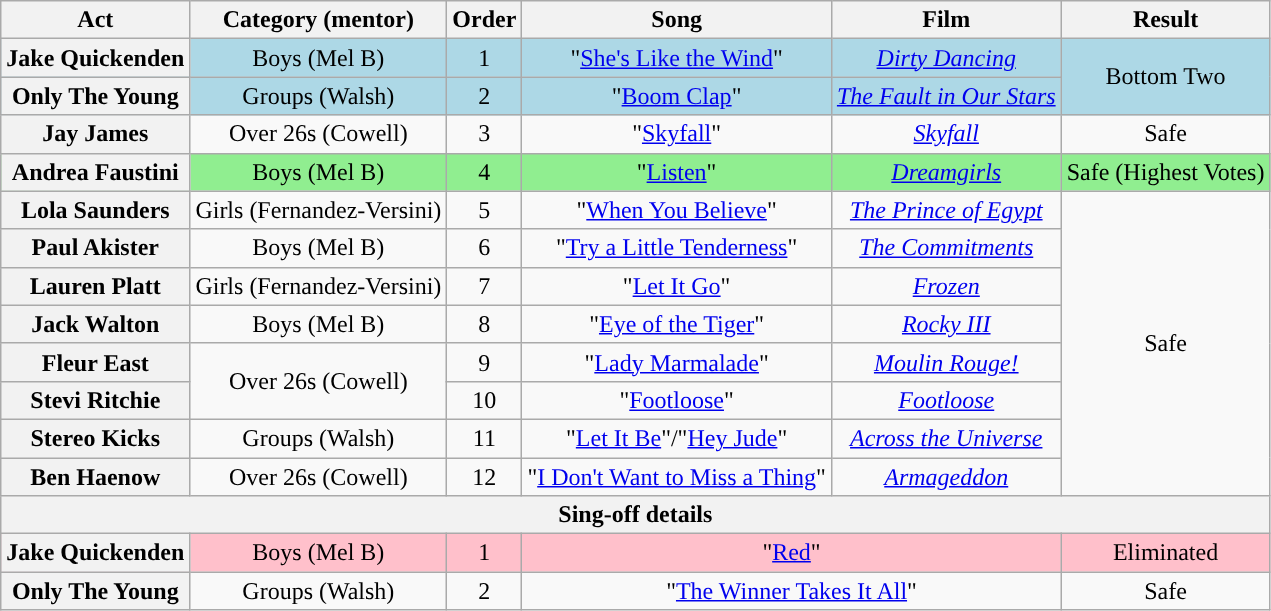<table class="wikitable plainrowheaders" style="text-align:center;">
<tr>
<th scope="col">Act</th>
<th scope="col">Category (mentor)</th>
<th scope="col">Order</th>
<th scope="col">Song</th>
<th scope="col">Film</th>
<th scope="col">Result</th>
</tr>
<tr style="background:lightblue;">
<th scope="row">Jake Quickenden</th>
<td>Boys (Mel B)</td>
<td>1</td>
<td>"<a href='#'>She's Like the Wind</a>"</td>
<td><em><a href='#'>Dirty Dancing</a></em></td>
<td rowspan=2>Bottom Two</td>
</tr>
<tr style="background:lightblue;">
<th scope="row">Only The Young</th>
<td>Groups (Walsh)</td>
<td>2</td>
<td>"<a href='#'>Boom Clap</a>"</td>
<td><em><a href='#'>The Fault in Our Stars</a></em></td>
</tr>
<tr>
<th scope="row">Jay James</th>
<td>Over 26s (Cowell)</td>
<td>3</td>
<td>"<a href='#'>Skyfall</a>"</td>
<td><em><a href='#'>Skyfall</a></em></td>
<td>Safe</td>
</tr>
<tr style="background:lightgreen;">
<th scope="row">Andrea Faustini</th>
<td>Boys (Mel B)</td>
<td>4</td>
<td>"<a href='#'>Listen</a>"</td>
<td><em><a href='#'>Dreamgirls</a></em></td>
<td>Safe (Highest Votes)</td>
</tr>
<tr>
<th scope="row">Lola Saunders</th>
<td>Girls (Fernandez-Versini)</td>
<td>5</td>
<td>"<a href='#'>When You Believe</a>"</td>
<td><em><a href='#'>The Prince of Egypt</a></em></td>
<td rowspan=8>Safe</td>
</tr>
<tr>
<th scope="row">Paul Akister</th>
<td>Boys (Mel B)</td>
<td>6</td>
<td>"<a href='#'>Try a Little Tenderness</a>"</td>
<td><em><a href='#'>The Commitments</a></em></td>
</tr>
<tr>
<th scope="row">Lauren Platt</th>
<td>Girls (Fernandez-Versini)</td>
<td>7</td>
<td>"<a href='#'>Let It Go</a>"</td>
<td><em><a href='#'>Frozen</a></em></td>
</tr>
<tr>
<th scope="row">Jack Walton</th>
<td>Boys (Mel B)</td>
<td>8</td>
<td>"<a href='#'>Eye of the Tiger</a>"</td>
<td><em><a href='#'>Rocky III</a></em></td>
</tr>
<tr>
<th scope="row">Fleur East</th>
<td rowspan="2">Over 26s (Cowell)</td>
<td>9</td>
<td>"<a href='#'>Lady Marmalade</a>"</td>
<td><em><a href='#'>Moulin Rouge!</a></em></td>
</tr>
<tr>
<th scope="row">Stevi Ritchie</th>
<td>10</td>
<td>"<a href='#'>Footloose</a>"</td>
<td><em><a href='#'>Footloose</a></em></td>
</tr>
<tr>
<th scope="row">Stereo Kicks</th>
<td>Groups (Walsh)</td>
<td>11</td>
<td>"<a href='#'>Let It Be</a>"/"<a href='#'>Hey Jude</a>"</td>
<td><em><a href='#'>Across the Universe</a></em></td>
</tr>
<tr>
<th scope="row">Ben Haenow</th>
<td>Over 26s (Cowell)</td>
<td>12</td>
<td>"<a href='#'>I Don't Want to Miss a Thing</a>"</td>
<td><em><a href='#'>Armageddon</a></em></td>
</tr>
<tr>
<th colspan=6>Sing-off details</th>
</tr>
<tr style="background:pink;">
<th scope="row">Jake Quickenden</th>
<td>Boys (Mel B)</td>
<td>1</td>
<td colspan=2>"<a href='#'>Red</a>"</td>
<td>Eliminated</td>
</tr>
<tr>
<th scope="row">Only The Young</th>
<td>Groups (Walsh)</td>
<td>2</td>
<td colspan=2>"<a href='#'>The Winner Takes It All</a>"</td>
<td>Safe</td>
</tr>
</table>
